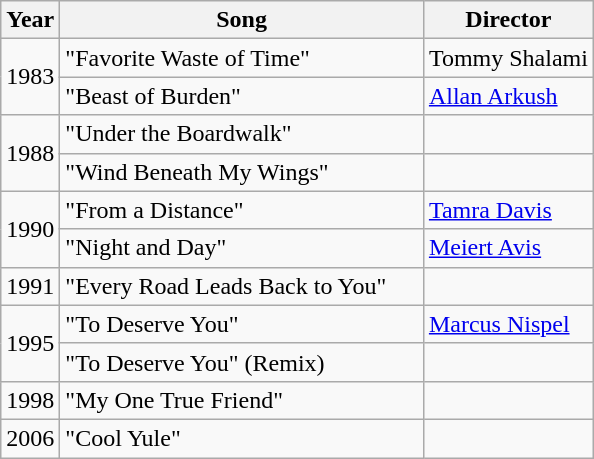<table class="wikitable" style="text-align:left;">
<tr>
<th width="30">Year</th>
<th width="235">Song</th>
<th>Director</th>
</tr>
<tr>
<td rowspan="2" align="center">1983</td>
<td>"Favorite Waste of Time"</td>
<td>Tommy Shalami</td>
</tr>
<tr>
<td>"Beast of Burden"</td>
<td><a href='#'>Allan Arkush</a></td>
</tr>
<tr>
<td rowspan="2" align="center">1988</td>
<td>"Under the Boardwalk"</td>
<td></td>
</tr>
<tr>
<td>"Wind Beneath My Wings"</td>
<td></td>
</tr>
<tr>
<td rowspan="2">1990</td>
<td>"From a Distance"</td>
<td><a href='#'>Tamra Davis</a></td>
</tr>
<tr>
<td>"Night and Day"</td>
<td><a href='#'>Meiert Avis</a></td>
</tr>
<tr>
<td align="center">1991</td>
<td>"Every Road Leads Back to You"</td>
<td></td>
</tr>
<tr>
<td rowspan="2" align="center">1995</td>
<td>"To Deserve You"</td>
<td><a href='#'>Marcus Nispel</a></td>
</tr>
<tr>
<td>"To Deserve You" (Remix)</td>
<td></td>
</tr>
<tr>
<td align="center">1998</td>
<td>"My One True Friend"</td>
<td></td>
</tr>
<tr>
<td align="center">2006</td>
<td>"Cool Yule"</td>
<td></td>
</tr>
</table>
